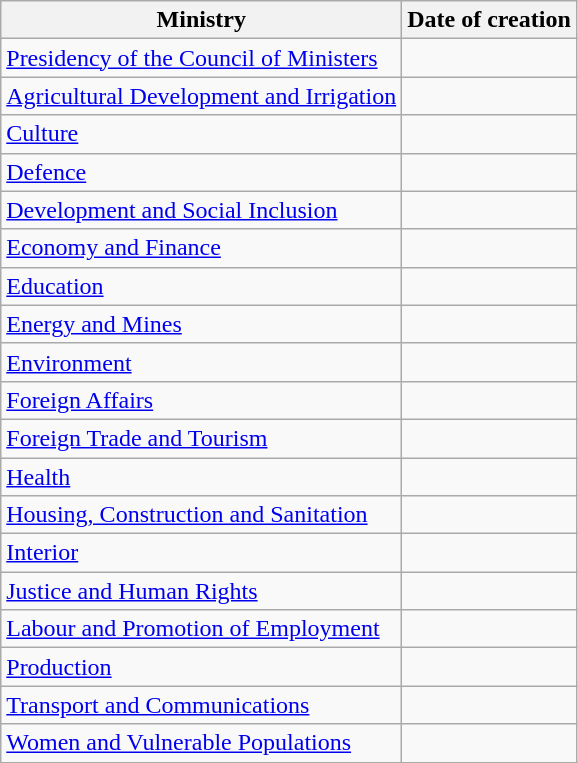<table class="wikitable">
<tr>
<th>Ministry</th>
<th>Date of creation</th>
</tr>
<tr>
<td><a href='#'>Presidency of the Council of Ministers</a></td>
<td></td>
</tr>
<tr>
<td><a href='#'>Agricultural Development and Irrigation</a></td>
<td></td>
</tr>
<tr>
<td><a href='#'>Culture</a></td>
<td></td>
</tr>
<tr>
<td><a href='#'>Defence</a></td>
<td></td>
</tr>
<tr>
<td><a href='#'>Development and Social Inclusion</a></td>
<td></td>
</tr>
<tr>
<td><a href='#'>Economy and Finance</a></td>
<td></td>
</tr>
<tr>
<td><a href='#'>Education</a></td>
<td></td>
</tr>
<tr>
<td><a href='#'>Energy and Mines</a></td>
<td></td>
</tr>
<tr>
<td><a href='#'>Environment</a></td>
<td></td>
</tr>
<tr>
<td><a href='#'>Foreign Affairs</a></td>
<td></td>
</tr>
<tr>
<td><a href='#'>Foreign Trade and Tourism</a></td>
<td></td>
</tr>
<tr>
<td><a href='#'>Health</a></td>
<td></td>
</tr>
<tr>
<td><a href='#'>Housing, Construction and Sanitation</a></td>
<td></td>
</tr>
<tr>
<td><a href='#'>Interior</a></td>
<td></td>
</tr>
<tr>
<td><a href='#'>Justice and Human Rights</a></td>
<td></td>
</tr>
<tr>
<td><a href='#'>Labour and Promotion of Employment</a></td>
<td></td>
</tr>
<tr>
<td><a href='#'>Production</a></td>
<td></td>
</tr>
<tr>
<td><a href='#'>Transport and Communications</a></td>
<td></td>
</tr>
<tr>
<td><a href='#'>Women and Vulnerable Populations</a></td>
<td></td>
</tr>
<tr>
</tr>
</table>
